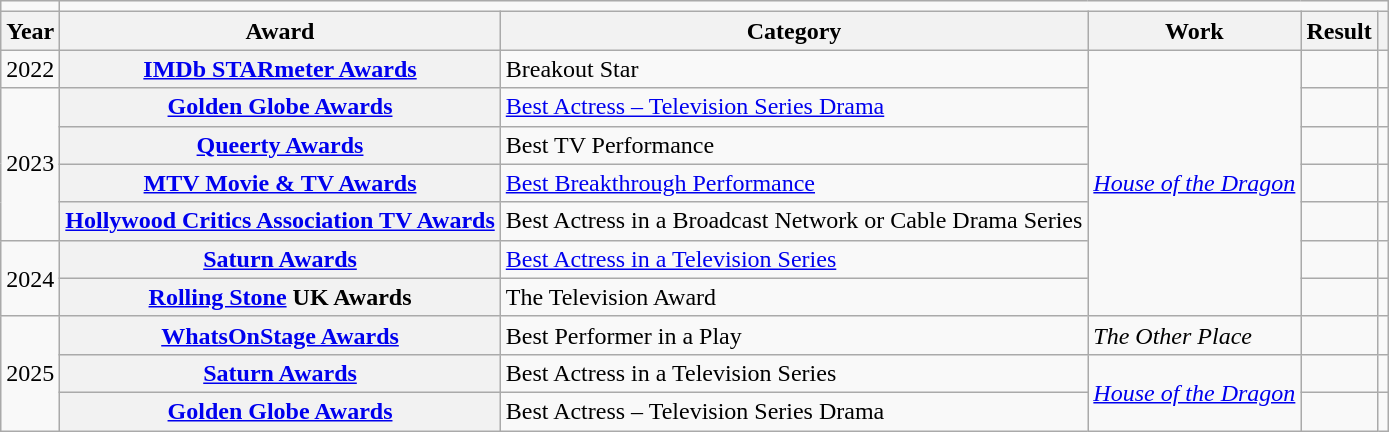<table class="wikitable sortable plainrowheaders">
<tr>
<td></td>
</tr>
<tr>
<th scope="col">Year</th>
<th scope="col">Award</th>
<th scope="col">Category</th>
<th scope="col">Work</th>
<th scope="col">Result</th>
<th scope="col" class="unsortable"></th>
</tr>
<tr>
<td style="text-align:center;">2022</td>
<th scope="row"><a href='#'>IMDb STARmeter Awards</a></th>
<td>Breakout Star</td>
<td rowspan="7"><em><a href='#'>House of the Dragon</a></em></td>
<td></td>
<td style="text-align:center;"></td>
</tr>
<tr>
<td rowspan="4" style="text-align:center;">2023</td>
<th scope="row"><a href='#'>Golden Globe Awards</a></th>
<td><a href='#'>Best Actress – Television Series Drama</a></td>
<td></td>
<td style="text-align:center;"></td>
</tr>
<tr>
<th scope="row"><a href='#'>Queerty Awards</a></th>
<td>Best TV Performance</td>
<td></td>
<td align="center"></td>
</tr>
<tr>
<th scope="row"><a href='#'>MTV Movie & TV Awards</a></th>
<td><a href='#'>Best Breakthrough Performance</a></td>
<td></td>
<td align="center"></td>
</tr>
<tr>
<th scope="row"><a href='#'>Hollywood Critics Association TV Awards</a></th>
<td>Best Actress in a Broadcast Network or Cable Drama Series</td>
<td></td>
<td></td>
</tr>
<tr>
<td rowspan="2" style="text-align:center;">2024</td>
<th scope="row"><a href='#'>Saturn Awards</a></th>
<td><a href='#'>Best Actress in a Television Series</a></td>
<td></td>
<td></td>
</tr>
<tr>
<th scope="row"><a href='#'>Rolling Stone</a> UK Awards</th>
<td>The Television Award</td>
<td></td>
<td></td>
</tr>
<tr>
<td rowspan="3" style="text-align:center;">2025</td>
<th scope="row"><a href='#'>WhatsOnStage Awards</a></th>
<td>Best Performer in a Play</td>
<td><em>The Other Place</em></td>
<td></td>
<td></td>
</tr>
<tr>
<th scope="row"><a href='#'>Saturn Awards</a></th>
<td>Best Actress in a Television Series</td>
<td rowspan="2"><em><a href='#'>House of the Dragon</a></em></td>
<td></td>
<td></td>
</tr>
<tr>
<th scope="row"><a href='#'>Golden Globe Awards</a></th>
<td>Best Actress – Television Series Drama</td>
<td></td>
<td></td>
</tr>
</table>
